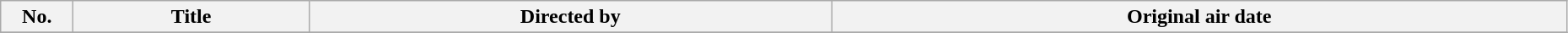<table class="wikitable" width="98%">
<tr>
<th width="50">No.</th>
<th>Title</th>
<th>Directed by</th>
<th>Original air date</th>
</tr>
<tr>
</tr>
</table>
